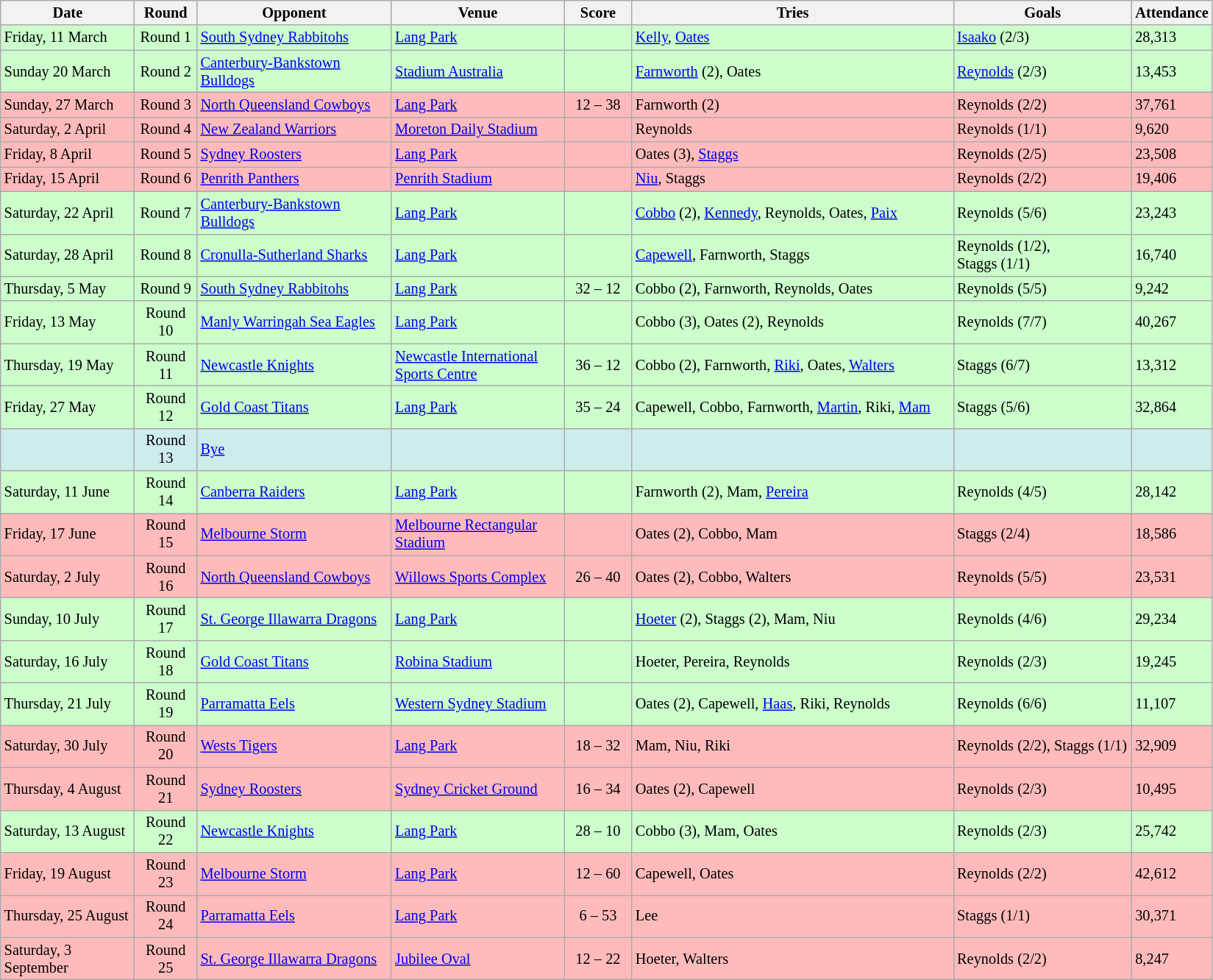<table class="wikitable" style="font-size:85%;">
<tr>
<th width="115">Date</th>
<th width="50">Round</th>
<th width="170">Opponent</th>
<th width="150">Venue</th>
<th width="55">Score</th>
<th width="285">Tries</th>
<th width="155">Goals</th>
<th width="60">Attendance</th>
</tr>
<tr bgcolor=#CCFFCC>
<td>Friday, 11 March</td>
<td style="text-align:center;">Round 1</td>
<td> <a href='#'>South Sydney Rabbitohs</a></td>
<td><a href='#'>Lang Park</a></td>
<td style="text-align:center;"></td>
<td><a href='#'>Kelly</a>, <a href='#'>Oates</a></td>
<td><a href='#'>Isaako</a> (2/3)</td>
<td>28,313</td>
</tr>
<tr bgcolor=#CCFFCC>
<td>Sunday 20 March</td>
<td style="text-align:center;">Round 2</td>
<td> <a href='#'>Canterbury-Bankstown Bulldogs</a></td>
<td><a href='#'>Stadium Australia</a></td>
<td style="text-align:center;"></td>
<td><a href='#'>Farnworth</a> (2), Oates</td>
<td><a href='#'>Reynolds</a> (2/3)</td>
<td>13,453</td>
</tr>
<tr bgcolor=#FFBBBB>
<td>Sunday, 27 March</td>
<td style="text-align:center;">Round 3</td>
<td> <a href='#'>North Queensland Cowboys</a></td>
<td><a href='#'>Lang Park</a></td>
<td style="text-align:center;">12 – 38</td>
<td>Farnworth (2)</td>
<td>Reynolds (2/2)</td>
<td>37,761</td>
</tr>
<tr bgcolor=#FFBBBB>
<td>Saturday, 2 April</td>
<td style="text-align:center;">Round 4</td>
<td> <a href='#'>New Zealand Warriors</a></td>
<td><a href='#'>Moreton Daily Stadium</a></td>
<td style="text-align:center;"></td>
<td>Reynolds</td>
<td>Reynolds (1/1)</td>
<td>9,620</td>
</tr>
<tr bgcolor=#FFBBBB>
<td>Friday, 8 April</td>
<td style="text-align:center;">Round 5</td>
<td> <a href='#'>Sydney Roosters</a></td>
<td><a href='#'>Lang Park</a></td>
<td style="text-align:center;"></td>
<td>Oates (3), <a href='#'>Staggs</a></td>
<td>Reynolds (2/5)</td>
<td>23,508</td>
</tr>
<tr bgcolor=#FFBBBB>
<td>Friday, 15 April</td>
<td style="text-align:center;">Round 6</td>
<td> <a href='#'>Penrith Panthers</a></td>
<td><a href='#'>Penrith Stadium</a></td>
<td style="text-align:center;"></td>
<td><a href='#'>Niu</a>, Staggs</td>
<td>Reynolds (2/2)</td>
<td>19,406</td>
</tr>
<tr bgcolor=#CCFFCC>
<td>Saturday, 22 April</td>
<td style="text-align:center;">Round 7</td>
<td> <a href='#'>Canterbury-Bankstown Bulldogs</a></td>
<td><a href='#'>Lang Park</a></td>
<td style="text-align:center;"></td>
<td><a href='#'>Cobbo</a> (2), <a href='#'>Kennedy</a>, Reynolds, Oates, <a href='#'>Paix</a></td>
<td>Reynolds (5/6)</td>
<td>23,243</td>
</tr>
<tr bgcolor=#CCFFCC>
<td>Saturday, 28 April</td>
<td style="text-align:center;">Round 8</td>
<td> <a href='#'>Cronulla-Sutherland Sharks</a></td>
<td><a href='#'>Lang Park</a></td>
<td style="text-align:center;"></td>
<td><a href='#'>Capewell</a>, Farnworth, Staggs</td>
<td>Reynolds (1/2),<br> Staggs (1/1)</td>
<td>16,740</td>
</tr>
<tr bgcolor=#CCFFCC>
<td>Thursday, 5 May</td>
<td style="text-align:center;">Round 9</td>
<td> <a href='#'>South Sydney Rabbitohs</a></td>
<td><a href='#'>Lang Park</a></td>
<td style="text-align:center;">32 – 12</td>
<td>Cobbo (2), Farnworth, Reynolds, Oates</td>
<td>Reynolds (5/5)</td>
<td>9,242</td>
</tr>
<tr bgcolor=#CCFFCC>
<td>Friday, 13 May</td>
<td style="text-align:center;">Round 10</td>
<td> <a href='#'>Manly Warringah Sea Eagles</a></td>
<td><a href='#'>Lang Park</a></td>
<td style="text-align:center;"></td>
<td>Cobbo (3), Oates (2), Reynolds</td>
<td>Reynolds (7/7)</td>
<td>40,267</td>
</tr>
<tr bgcolor=#CCFFCC>
<td>Thursday, 19 May</td>
<td style="text-align:center;">Round 11</td>
<td> <a href='#'>Newcastle Knights</a></td>
<td><a href='#'>Newcastle International Sports Centre</a></td>
<td style="text-align:center;">36 – 12</td>
<td>Cobbo (2), Farnworth, <a href='#'>Riki</a>, Oates, <a href='#'>Walters</a></td>
<td>Staggs (6/7)</td>
<td>13,312</td>
</tr>
<tr bgcolor=#CCFFCC>
<td>Friday, 27 May</td>
<td style="text-align:center;">Round 12</td>
<td> <a href='#'>Gold Coast Titans</a></td>
<td><a href='#'>Lang Park</a></td>
<td style="text-align:center;">35 – 24</td>
<td>Capewell, Cobbo, Farnworth, <a href='#'>Martin</a>, Riki, <a href='#'>Mam</a></td>
<td>Staggs (5/6)</td>
<td>32,864</td>
</tr>
<tr bgcolor= #cfecec>
<td></td>
<td style="text-align:center;">Round 13</td>
<td><a href='#'>Bye</a></td>
<td></td>
<td></td>
<td></td>
<td></td>
<td></td>
</tr>
<tr bgcolor=#CCFFCC>
<td>Saturday, 11 June</td>
<td style="text-align:center;">Round 14</td>
<td> <a href='#'>Canberra Raiders</a></td>
<td><a href='#'>Lang Park</a></td>
<td style="text-align:center;"></td>
<td>Farnworth (2), Mam, <a href='#'>Pereira</a></td>
<td>Reynolds (4/5)</td>
<td>28,142</td>
</tr>
<tr bgcolor=#FFBBBB>
<td>Friday, 17 June</td>
<td style="text-align:center;">Round 15</td>
<td> <a href='#'>Melbourne Storm</a></td>
<td><a href='#'>Melbourne Rectangular Stadium</a></td>
<td style="text-align:center;"></td>
<td>Oates (2), Cobbo, Mam</td>
<td>Staggs (2/4)</td>
<td>18,586</td>
</tr>
<tr bgcolor=#FFBBBB>
<td>Saturday, 2 July</td>
<td style="text-align:center;">Round 16</td>
<td> <a href='#'>North Queensland Cowboys</a></td>
<td><a href='#'>Willows Sports Complex</a></td>
<td style="text-align:center;">26 – 40</td>
<td>Oates (2), Cobbo, Walters</td>
<td>Reynolds (5/5)</td>
<td>23,531</td>
</tr>
<tr bgcolor=#CCFFCC>
<td>Sunday, 10 July</td>
<td style="text-align:center;">Round 17</td>
<td> <a href='#'>St. George Illawarra Dragons</a></td>
<td><a href='#'>Lang Park</a></td>
<td style="text-align:center;"></td>
<td><a href='#'>Hoeter</a> (2), Staggs (2), Mam, Niu</td>
<td>Reynolds (4/6)</td>
<td>29,234</td>
</tr>
<tr bgcolor=#CCFFCC>
<td>Saturday, 16 July</td>
<td style="text-align:center;">Round 18</td>
<td> <a href='#'>Gold Coast Titans</a></td>
<td><a href='#'>Robina Stadium</a></td>
<td style="text-align:center;"></td>
<td>Hoeter, Pereira, Reynolds</td>
<td>Reynolds (2/3)</td>
<td>19,245</td>
</tr>
<tr bgcolor=#CCFFCC>
<td>Thursday, 21 July</td>
<td style="text-align:center;">Round 19</td>
<td> <a href='#'>Parramatta Eels</a></td>
<td><a href='#'>Western Sydney Stadium</a></td>
<td style="text-align:center;"></td>
<td>Oates (2), Capewell, <a href='#'>Haas</a>, Riki, Reynolds</td>
<td>Reynolds (6/6)</td>
<td>11,107</td>
</tr>
<tr bgcolor=#FFBBBB>
<td>Saturday, 30 July</td>
<td style="text-align:center;">Round 20</td>
<td> <a href='#'>Wests Tigers</a></td>
<td><a href='#'>Lang Park</a></td>
<td style="text-align:center;">18 – 32</td>
<td>Mam, Niu, Riki</td>
<td>Reynolds (2/2), Staggs (1/1)</td>
<td>32,909</td>
</tr>
<tr bgcolor=#FFBBBB>
<td>Thursday, 4 August</td>
<td style="text-align:center;">Round 21</td>
<td> <a href='#'>Sydney Roosters</a></td>
<td><a href='#'>Sydney Cricket Ground</a></td>
<td style="text-align:center;">16 – 34</td>
<td>Oates (2), Capewell</td>
<td>Reynolds (2/3)</td>
<td>10,495</td>
</tr>
<tr bgcolor=#CCFFCC>
<td>Saturday, 13 August</td>
<td style="text-align:center;">Round 22</td>
<td> <a href='#'>Newcastle Knights</a></td>
<td><a href='#'>Lang Park</a></td>
<td style="text-align:center;">28 – 10</td>
<td>Cobbo (3), Mam, Oates</td>
<td>Reynolds (2/3)</td>
<td>25,742</td>
</tr>
<tr bgcolor=#FFBBBB>
<td>Friday, 19 August</td>
<td style="text-align:center;">Round 23</td>
<td> <a href='#'>Melbourne Storm</a></td>
<td><a href='#'>Lang Park</a></td>
<td style="text-align:center;">12 – 60</td>
<td>Capewell, Oates</td>
<td>Reynolds (2/2)</td>
<td>42,612</td>
</tr>
<tr bgcolor=#FFBBBB>
<td>Thursday, 25 August</td>
<td style="text-align:center;">Round 24</td>
<td> <a href='#'>Parramatta Eels</a></td>
<td><a href='#'>Lang Park</a></td>
<td style="text-align:center;">6 – 53</td>
<td>Lee</td>
<td>Staggs (1/1)</td>
<td>30,371</td>
</tr>
<tr bgcolor=#FFBBBB>
<td>Saturday, 3 September</td>
<td style="text-align:center;">Round 25</td>
<td> <a href='#'>St. George Illawarra Dragons</a></td>
<td><a href='#'>Jubilee Oval</a></td>
<td style="text-align:center;">12 – 22</td>
<td>Hoeter, Walters</td>
<td>Reynolds (2/2)</td>
<td>8,247</td>
</tr>
</table>
